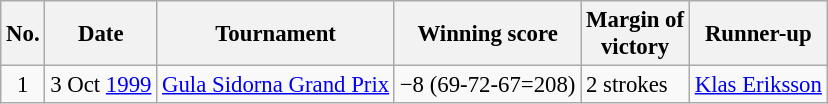<table class="wikitable" style="font-size:95%;">
<tr>
<th>No.</th>
<th>Date</th>
<th>Tournament</th>
<th>Winning score</th>
<th>Margin of<br>victory</th>
<th>Runner-up</th>
</tr>
<tr>
<td align=center>1</td>
<td align=right>3 Oct <a href='#'>1999</a></td>
<td><a href='#'>Gula Sidorna Grand Prix</a></td>
<td>−8 (69-72-67=208)</td>
<td>2 strokes</td>
<td> <a href='#'>Klas Eriksson</a></td>
</tr>
</table>
